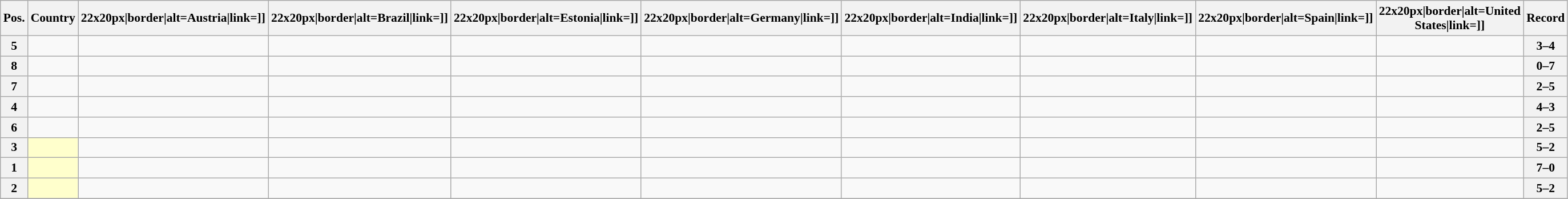<table class="wikitable sortable nowrap" style="text-align:center; font-size:0.9em;">
<tr>
<th>Pos.</th>
<th>Country</th>
<th [[Image:>22x20px|border|alt=Austria|link=]]</th>
<th [[Image:>22x20px|border|alt=Brazil|link=]]</th>
<th [[Image:>22x20px|border|alt=Estonia|link=]]</th>
<th [[Image:>22x20px|border|alt=Germany|link=]]</th>
<th [[Image:>22x20px|border|alt=India|link=]]</th>
<th [[Image:>22x20px|border|alt=Italy|link=]]</th>
<th [[Image:>22x20px|border|alt=Spain|link=]]</th>
<th [[Image:>22x20px|border|alt=United States|link=]]</th>
<th>Record</th>
</tr>
<tr>
<th>5</th>
<td style="text-align:left;"></td>
<td> </td>
<td> </td>
<td> </td>
<td> </td>
<td> </td>
<td></td>
<td></td>
<td> </td>
<th>3–4</th>
</tr>
<tr>
<th>8</th>
<td style="text-align:left;"></td>
<td> </td>
<td> </td>
<td></td>
<td></td>
<td> </td>
<td> </td>
<td></td>
<td> </td>
<th>0–7</th>
</tr>
<tr>
<th>7</th>
<td style="text-align:left;"></td>
<td> </td>
<td></td>
<td> </td>
<td> </td>
<td> </td>
<td></td>
<td> </td>
<td> </td>
<th>2–5</th>
</tr>
<tr>
<th>4</th>
<td style="text-align:left;"></td>
<td> </td>
<td></td>
<td> </td>
<td> </td>
<td> </td>
<td> </td>
<td></td>
<td> </td>
<th>4–3</th>
</tr>
<tr>
<th>6</th>
<td style="text-align:left;"></td>
<td> </td>
<td> </td>
<td> </td>
<td> </td>
<td> </td>
<td> </td>
<td> </td>
<td> </td>
<th>2–5</th>
</tr>
<tr>
<th>3</th>
<td style="text-align:left; background:#ffffcc;"></td>
<td></td>
<td> </td>
<td></td>
<td> </td>
<td> </td>
<td> </td>
<td> </td>
<td></td>
<th>5–2</th>
</tr>
<tr>
<th>1</th>
<td style="text-align:left; background:#ffffcc;"></td>
<td></td>
<td></td>
<td> </td>
<td></td>
<td> </td>
<td> </td>
<td> </td>
<td> </td>
<th>7–0</th>
</tr>
<tr>
<th>2</th>
<td style="text-align:left; background:#ffffcc;"></td>
<td> </td>
<td> </td>
<td> </td>
<td> </td>
<td> </td>
<td></td>
<td> </td>
<td> </td>
<th>5–2</th>
</tr>
<tr>
</tr>
</table>
